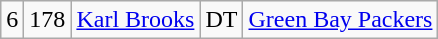<table class="wikitable" style="text-align:center">
<tr>
<td>6</td>
<td>178</td>
<td><a href='#'>Karl Brooks</a></td>
<td>DT</td>
<td><a href='#'>Green Bay Packers</a></td>
</tr>
</table>
